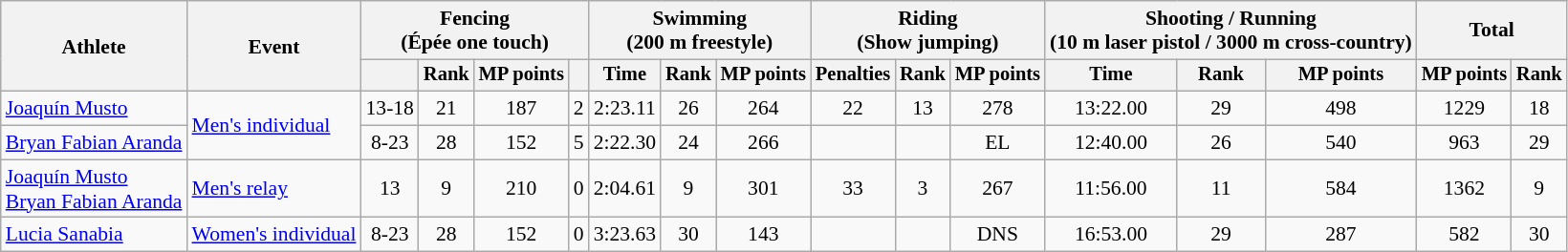<table class=wikitable style=font-size:90%;text-align:center>
<tr>
<th rowspan=2>Athlete</th>
<th rowspan=2>Event</th>
<th colspan=4>Fencing<br><span>(Épée one touch)</span></th>
<th colspan=3>Swimming<br><span>(200 m freestyle)</span></th>
<th colspan=3>Riding<br><span>(Show jumping)</span></th>
<th colspan=3>Shooting / Running<br><span>(10 m laser pistol / 3000 m cross-country)</span></th>
<th colspan=2>Total</th>
</tr>
<tr style=font-size:95%>
<th></th>
<th>Rank</th>
<th>MP points</th>
<th></th>
<th>Time</th>
<th>Rank</th>
<th>MP points</th>
<th>Penalties</th>
<th>Rank</th>
<th>MP points</th>
<th>Time</th>
<th>Rank</th>
<th>MP points</th>
<th>MP points</th>
<th>Rank</th>
</tr>
<tr>
<td align=left><a href='#'>Joaquín Musto</a></td>
<td align=left rowspan=2><a href='#'>Men's individual</a></td>
<td>13-18</td>
<td>21</td>
<td>187</td>
<td>2</td>
<td>2:23.11</td>
<td>26</td>
<td>264</td>
<td>22</td>
<td>13</td>
<td>278</td>
<td>13:22.00</td>
<td>29</td>
<td>498</td>
<td>1229</td>
<td>18</td>
</tr>
<tr>
<td align=left><a href='#'>Bryan Fabian Aranda</a></td>
<td>8-23</td>
<td>28</td>
<td>152</td>
<td>5</td>
<td>2:22.30</td>
<td>24</td>
<td>266</td>
<td></td>
<td></td>
<td>EL</td>
<td>12:40.00</td>
<td>26</td>
<td>540</td>
<td>963</td>
<td>29</td>
</tr>
<tr>
<td align=left><a href='#'>Joaquín Musto</a><br><a href='#'>Bryan Fabian Aranda</a></td>
<td align=left><a href='#'>Men's relay</a></td>
<td>13</td>
<td>9</td>
<td>210</td>
<td>0</td>
<td>2:04.61</td>
<td>9</td>
<td>301</td>
<td>33</td>
<td>3</td>
<td>267</td>
<td>11:56.00</td>
<td>11</td>
<td>584</td>
<td>1362</td>
<td>9</td>
</tr>
<tr>
<td align=left><a href='#'>Lucia Sanabia</a></td>
<td align=left><a href='#'>Women's individual</a></td>
<td>8-23</td>
<td>28</td>
<td>152</td>
<td>0</td>
<td>3:23.63</td>
<td>30</td>
<td>143</td>
<td></td>
<td></td>
<td>DNS</td>
<td>16:53.00</td>
<td>29</td>
<td>287</td>
<td>582</td>
<td>30</td>
</tr>
</table>
